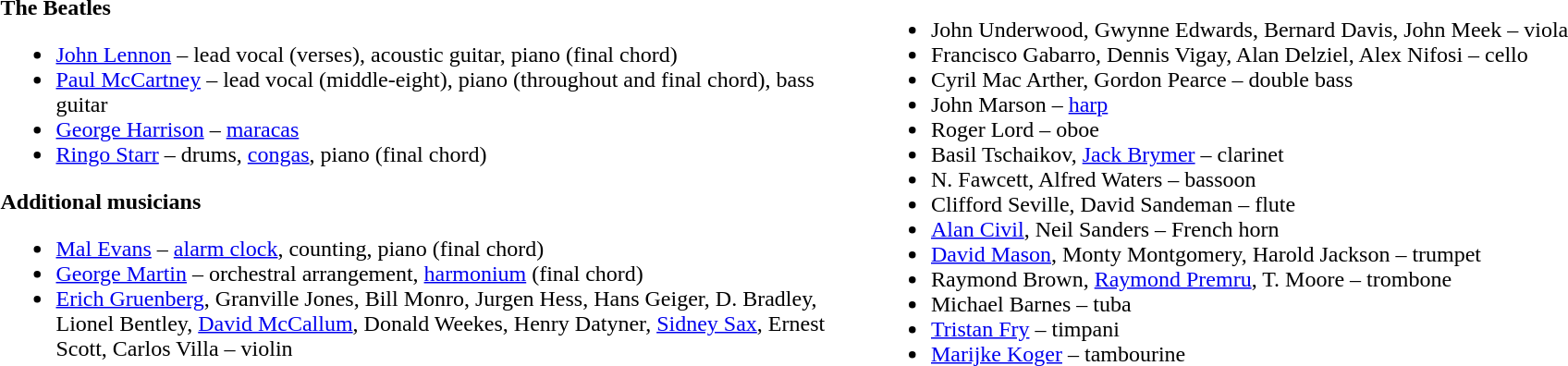<table>
<tr valign="top">
<td style="width:50%"><br><strong>The Beatles</strong><ul><li><a href='#'>John Lennon</a> – lead vocal (verses), acoustic guitar, piano (final chord)</li><li><a href='#'>Paul McCartney</a> – lead vocal (middle-eight), piano (throughout and final chord), bass guitar</li><li><a href='#'>George Harrison</a> – <a href='#'>maracas</a></li><li><a href='#'>Ringo Starr</a> – drums, <a href='#'>congas</a>, piano (final chord)</li></ul><strong>Additional musicians</strong><ul><li><a href='#'>Mal Evans</a> – <a href='#'>alarm clock</a>, counting, piano (final chord)</li><li><a href='#'>George Martin</a> – orchestral arrangement, <a href='#'>harmonium</a> (final chord)</li><li><a href='#'>Erich Gruenberg</a>, Granville Jones, Bill Monro, Jurgen Hess, Hans Geiger, D. Bradley, Lionel Bentley, <a href='#'>David McCallum</a>, Donald Weekes, Henry Datyner, <a href='#'>Sidney Sax</a>, Ernest Scott, Carlos Villa – violin</li></ul></td>
<td style="width:50%"><br><ul><li>John Underwood, Gwynne Edwards, Bernard Davis, John Meek – viola</li><li>Francisco Gabarro, Dennis Vigay, Alan Delziel, Alex Nifosi – cello</li><li>Cyril Mac Arther, Gordon Pearce – double bass</li><li>John Marson – <a href='#'>harp</a></li><li>Roger Lord – oboe</li><li>Basil Tschaikov, <a href='#'>Jack Brymer</a> – clarinet</li><li>N. Fawcett, Alfred Waters – bassoon</li><li>Clifford Seville, David Sandeman – flute</li><li><a href='#'>Alan Civil</a>, Neil Sanders – French horn</li><li><a href='#'>David Mason</a>, Monty Montgomery, Harold Jackson – trumpet</li><li>Raymond Brown, <a href='#'>Raymond Premru</a>, T. Moore – trombone</li><li>Michael Barnes – tuba</li><li><a href='#'>Tristan Fry</a> – timpani</li><li><a href='#'>Marijke Koger</a> – tambourine</li></ul></td>
</tr>
</table>
